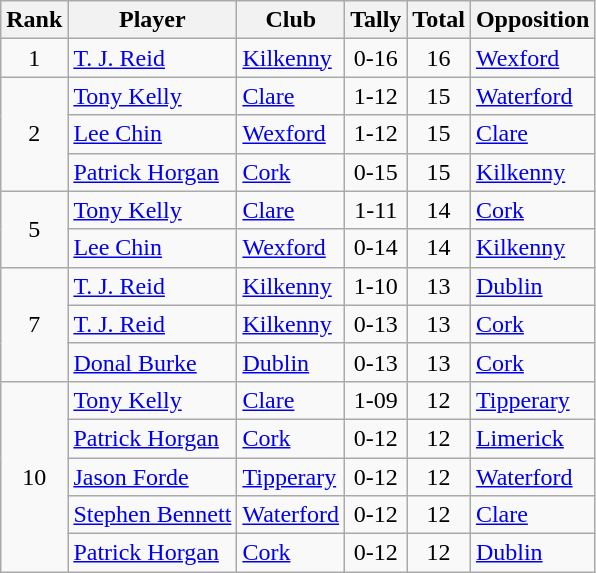<table class="wikitable">
<tr>
<th>Rank</th>
<th>Player</th>
<th>Club</th>
<th>Tally</th>
<th>Total</th>
<th>Opposition</th>
</tr>
<tr>
<td rowspan="1" style="text-align:center;">1</td>
<td><a href='#'>T. J. Reid</a></td>
<td><a href='#'>Kilkenny</a></td>
<td align=center>0-16</td>
<td align=center>16</td>
<td><a href='#'>Wexford</a></td>
</tr>
<tr>
<td rowspan="3" style="text-align:center;">2</td>
<td><a href='#'>Tony Kelly</a></td>
<td><a href='#'>Clare</a></td>
<td align=center>1-12</td>
<td align=center>15</td>
<td><a href='#'>Waterford</a></td>
</tr>
<tr>
<td><a href='#'>Lee Chin</a></td>
<td><a href='#'>Wexford</a></td>
<td align=center>1-12</td>
<td align=center>15</td>
<td><a href='#'>Clare</a></td>
</tr>
<tr>
<td><a href='#'>Patrick Horgan</a></td>
<td><a href='#'>Cork</a></td>
<td align=center>0-15</td>
<td align=center>15</td>
<td><a href='#'>Kilkenny</a></td>
</tr>
<tr>
<td rowspan="2" style="text-align:center;">5</td>
<td><a href='#'>Tony Kelly</a></td>
<td><a href='#'>Clare</a></td>
<td align=center>1-11</td>
<td align=center>14</td>
<td><a href='#'>Cork</a></td>
</tr>
<tr>
<td><a href='#'>Lee Chin</a></td>
<td><a href='#'>Wexford</a></td>
<td align=center>0-14</td>
<td align=center>14</td>
<td><a href='#'>Kilkenny</a></td>
</tr>
<tr>
<td rowspan="3" style="text-align:center;">7</td>
<td><a href='#'>T. J. Reid</a></td>
<td><a href='#'>Kilkenny</a></td>
<td align=center>1-10</td>
<td align=center>13</td>
<td><a href='#'>Dublin</a></td>
</tr>
<tr>
<td><a href='#'>T. J. Reid</a></td>
<td><a href='#'>Kilkenny</a></td>
<td align=center>0-13</td>
<td align=center>13</td>
<td><a href='#'>Cork</a></td>
</tr>
<tr>
<td><a href='#'>Donal Burke</a></td>
<td><a href='#'>Dublin</a></td>
<td align=center>0-13</td>
<td align=center>13</td>
<td><a href='#'>Cork</a></td>
</tr>
<tr>
<td rowspan="5" style="text-align:center;">10</td>
<td><a href='#'>Tony Kelly</a></td>
<td><a href='#'>Clare</a></td>
<td align=center>1-09</td>
<td align=center>12</td>
<td><a href='#'>Tipperary</a></td>
</tr>
<tr>
<td><a href='#'>Patrick Horgan</a></td>
<td><a href='#'>Cork</a></td>
<td align=center>0-12</td>
<td align=center>12</td>
<td><a href='#'>Limerick</a></td>
</tr>
<tr>
<td><a href='#'>Jason Forde</a></td>
<td><a href='#'>Tipperary</a></td>
<td align=center>0-12</td>
<td align=center>12</td>
<td><a href='#'>Waterford</a></td>
</tr>
<tr>
<td><a href='#'>Stephen Bennett</a></td>
<td><a href='#'>Waterford</a></td>
<td align=center>0-12</td>
<td align=center>12</td>
<td><a href='#'>Clare</a></td>
</tr>
<tr>
<td><a href='#'>Patrick Horgan</a></td>
<td><a href='#'>Cork</a></td>
<td align=center>0-12</td>
<td align=center>12</td>
<td><a href='#'>Dublin</a></td>
</tr>
</table>
